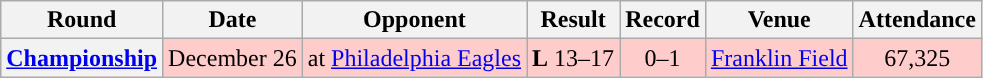<table class="wikitable" style="text-align:center">
<tr>
<th>Round</th>
<th>Date</th>
<th>Opponent</th>
<th>Result</th>
<th>Record</th>
<th>Venue</th>
<th>Attendance</th>
</tr>
<tr style="background:#fcc">
<th><a href='#'>Championship</a></th>
<td>December 26</td>
<td>at <a href='#'>Philadelphia Eagles</a></td>
<td><strong>L</strong> 13–17</td>
<td>0–1</td>
<td><a href='#'>Franklin Field</a></td>
<td>67,325</td>
</tr>
</table>
